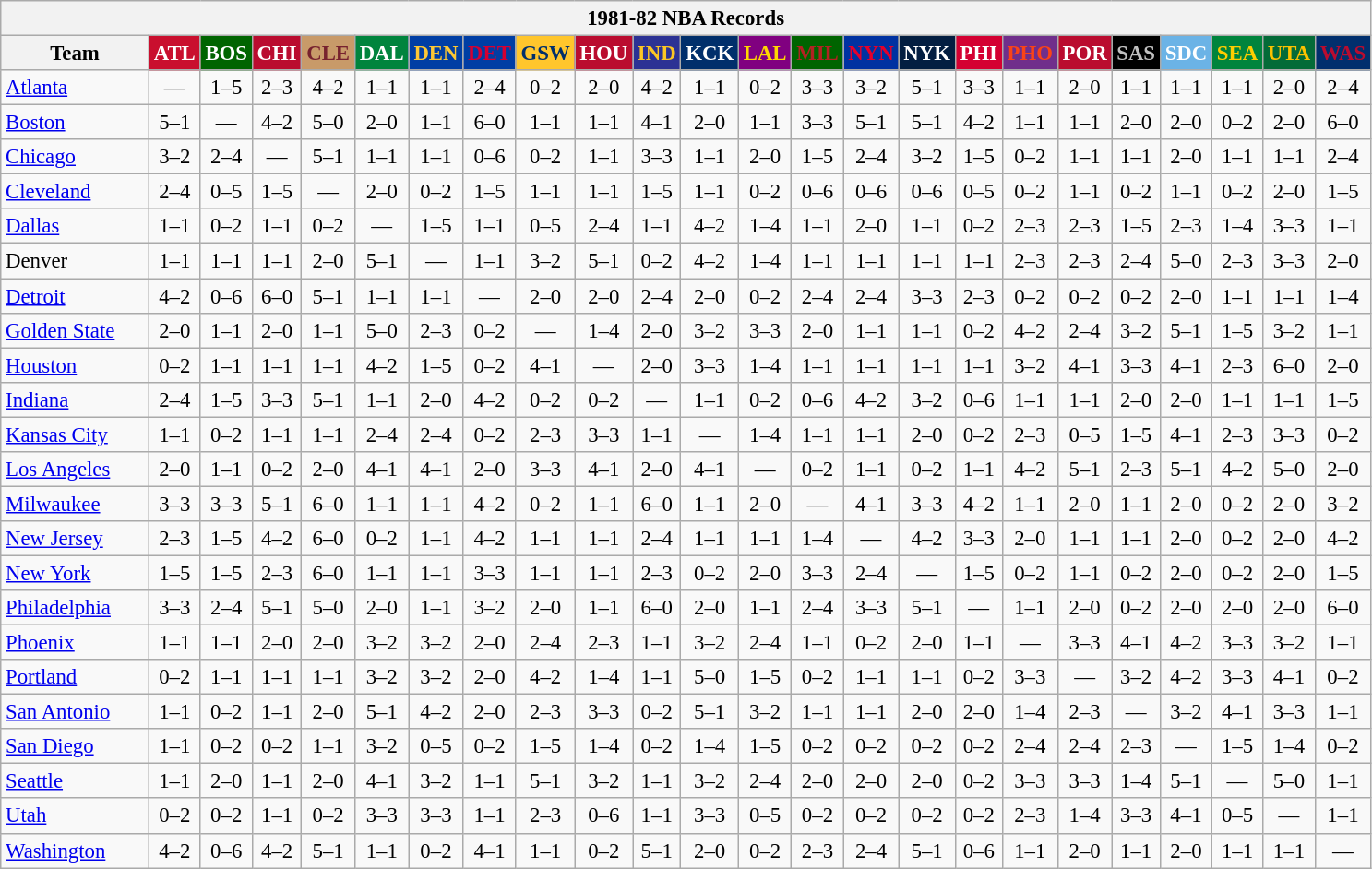<table class="wikitable" style="font-size:95%; text-align:center;">
<tr>
<th colspan=24>1981-82 NBA Records</th>
</tr>
<tr>
<th width=100>Team</th>
<th style="background:#C90F2E;color:#FFFFFF;width=35">ATL</th>
<th style="background:#006400;color:#FFFFFF;width=35">BOS</th>
<th style="background:#BA0C2F;color:#FFFFFF;width=35">CHI</th>
<th style="background:#C89A69;color:#77222F;width=35">CLE</th>
<th style="background:#00843D;color:#FFFFFF;width=35">DAL</th>
<th style="background:#003EA4;color:#FDC835;width=35">DEN</th>
<th style="background:#003EA4;color:#D50032;width=35">DET</th>
<th style="background:#FFC62C;color:#012F6B;width=35">GSW</th>
<th style="background:#BA0C2F;color:#FFFFFF;width=35">HOU</th>
<th style="background:#2C3294;color:#FCC624;width=35">IND</th>
<th style="background:#012F6B;color:#FFFFFF;width=35">KCK</th>
<th style="background:#800080;color:#FFD700;width=35">LAL</th>
<th style="background:#006400;color:#B22222;width=35">MIL</th>
<th style="background:#0032A1;color:#E5002B;width=35">NYN</th>
<th style="background:#031E41;color:#FFFFFF;width=35">NYK</th>
<th style="background:#D40032;color:#FFFFFF;width=35">PHI</th>
<th style="background:#702F8B;color:#FA4417;width=35">PHO</th>
<th style="background:#BA0C2F;color:#FFFFFF;width=35">POR</th>
<th style="background:#000000;color:#C0C0C0;width=35">SAS</th>
<th style="background:#6BB3E6;color:#FFFFFF;width=35">SDC</th>
<th style="background:#00843D;color:#FFCD01;width=35">SEA</th>
<th style="background:#046B38;color:#FCC200;width=35">UTA</th>
<th style="background:#012F6D;color:#BA0C2F;width=35">WAS</th>
</tr>
<tr>
<td style="text-align:left;"><a href='#'>Atlanta</a></td>
<td>—</td>
<td>1–5</td>
<td>2–3</td>
<td>4–2</td>
<td>1–1</td>
<td>1–1</td>
<td>2–4</td>
<td>0–2</td>
<td>2–0</td>
<td>4–2</td>
<td>1–1</td>
<td>0–2</td>
<td>3–3</td>
<td>3–2</td>
<td>5–1</td>
<td>3–3</td>
<td>1–1</td>
<td>2–0</td>
<td>1–1</td>
<td>1–1</td>
<td>1–1</td>
<td>2–0</td>
<td>2–4</td>
</tr>
<tr>
<td style="text-align:left;"><a href='#'>Boston</a></td>
<td>5–1</td>
<td>—</td>
<td>4–2</td>
<td>5–0</td>
<td>2–0</td>
<td>1–1</td>
<td>6–0</td>
<td>1–1</td>
<td>1–1</td>
<td>4–1</td>
<td>2–0</td>
<td>1–1</td>
<td>3–3</td>
<td>5–1</td>
<td>5–1</td>
<td>4–2</td>
<td>1–1</td>
<td>1–1</td>
<td>2–0</td>
<td>2–0</td>
<td>0–2</td>
<td>2–0</td>
<td>6–0</td>
</tr>
<tr>
<td style="text-align:left;"><a href='#'>Chicago</a></td>
<td>3–2</td>
<td>2–4</td>
<td>—</td>
<td>5–1</td>
<td>1–1</td>
<td>1–1</td>
<td>0–6</td>
<td>0–2</td>
<td>1–1</td>
<td>3–3</td>
<td>1–1</td>
<td>2–0</td>
<td>1–5</td>
<td>2–4</td>
<td>3–2</td>
<td>1–5</td>
<td>0–2</td>
<td>1–1</td>
<td>1–1</td>
<td>2–0</td>
<td>1–1</td>
<td>1–1</td>
<td>2–4</td>
</tr>
<tr>
<td style="text-align:left;"><a href='#'>Cleveland</a></td>
<td>2–4</td>
<td>0–5</td>
<td>1–5</td>
<td>—</td>
<td>2–0</td>
<td>0–2</td>
<td>1–5</td>
<td>1–1</td>
<td>1–1</td>
<td>1–5</td>
<td>1–1</td>
<td>0–2</td>
<td>0–6</td>
<td>0–6</td>
<td>0–6</td>
<td>0–5</td>
<td>0–2</td>
<td>1–1</td>
<td>0–2</td>
<td>1–1</td>
<td>0–2</td>
<td>2–0</td>
<td>1–5</td>
</tr>
<tr>
<td style="text-align:left;"><a href='#'>Dallas</a></td>
<td>1–1</td>
<td>0–2</td>
<td>1–1</td>
<td>0–2</td>
<td>—</td>
<td>1–5</td>
<td>1–1</td>
<td>0–5</td>
<td>2–4</td>
<td>1–1</td>
<td>4–2</td>
<td>1–4</td>
<td>1–1</td>
<td>2–0</td>
<td>1–1</td>
<td>0–2</td>
<td>2–3</td>
<td>2–3</td>
<td>1–5</td>
<td>2–3</td>
<td>1–4</td>
<td>3–3</td>
<td>1–1</td>
</tr>
<tr>
<td style="text-align:left;">Denver</td>
<td>1–1</td>
<td>1–1</td>
<td>1–1</td>
<td>2–0</td>
<td>5–1</td>
<td>—</td>
<td>1–1</td>
<td>3–2</td>
<td>5–1</td>
<td>0–2</td>
<td>4–2</td>
<td>1–4</td>
<td>1–1</td>
<td>1–1</td>
<td>1–1</td>
<td>1–1</td>
<td>2–3</td>
<td>2–3</td>
<td>2–4</td>
<td>5–0</td>
<td>2–3</td>
<td>3–3</td>
<td>2–0</td>
</tr>
<tr>
<td style="text-align:left;"><a href='#'>Detroit</a></td>
<td>4–2</td>
<td>0–6</td>
<td>6–0</td>
<td>5–1</td>
<td>1–1</td>
<td>1–1</td>
<td>—</td>
<td>2–0</td>
<td>2–0</td>
<td>2–4</td>
<td>2–0</td>
<td>0–2</td>
<td>2–4</td>
<td>2–4</td>
<td>3–3</td>
<td>2–3</td>
<td>0–2</td>
<td>0–2</td>
<td>0–2</td>
<td>2–0</td>
<td>1–1</td>
<td>1–1</td>
<td>1–4</td>
</tr>
<tr>
<td style="text-align:left;"><a href='#'>Golden State</a></td>
<td>2–0</td>
<td>1–1</td>
<td>2–0</td>
<td>1–1</td>
<td>5–0</td>
<td>2–3</td>
<td>0–2</td>
<td>—</td>
<td>1–4</td>
<td>2–0</td>
<td>3–2</td>
<td>3–3</td>
<td>2–0</td>
<td>1–1</td>
<td>1–1</td>
<td>0–2</td>
<td>4–2</td>
<td>2–4</td>
<td>3–2</td>
<td>5–1</td>
<td>1–5</td>
<td>3–2</td>
<td>1–1</td>
</tr>
<tr>
<td style="text-align:left;"><a href='#'>Houston</a></td>
<td>0–2</td>
<td>1–1</td>
<td>1–1</td>
<td>1–1</td>
<td>4–2</td>
<td>1–5</td>
<td>0–2</td>
<td>4–1</td>
<td>—</td>
<td>2–0</td>
<td>3–3</td>
<td>1–4</td>
<td>1–1</td>
<td>1–1</td>
<td>1–1</td>
<td>1–1</td>
<td>3–2</td>
<td>4–1</td>
<td>3–3</td>
<td>4–1</td>
<td>2–3</td>
<td>6–0</td>
<td>2–0</td>
</tr>
<tr>
<td style="text-align:left;"><a href='#'>Indiana</a></td>
<td>2–4</td>
<td>1–5</td>
<td>3–3</td>
<td>5–1</td>
<td>1–1</td>
<td>2–0</td>
<td>4–2</td>
<td>0–2</td>
<td>0–2</td>
<td>—</td>
<td>1–1</td>
<td>0–2</td>
<td>0–6</td>
<td>4–2</td>
<td>3–2</td>
<td>0–6</td>
<td>1–1</td>
<td>1–1</td>
<td>2–0</td>
<td>2–0</td>
<td>1–1</td>
<td>1–1</td>
<td>1–5</td>
</tr>
<tr>
<td style="text-align:left;"><a href='#'>Kansas City</a></td>
<td>1–1</td>
<td>0–2</td>
<td>1–1</td>
<td>1–1</td>
<td>2–4</td>
<td>2–4</td>
<td>0–2</td>
<td>2–3</td>
<td>3–3</td>
<td>1–1</td>
<td>—</td>
<td>1–4</td>
<td>1–1</td>
<td>1–1</td>
<td>2–0</td>
<td>0–2</td>
<td>2–3</td>
<td>0–5</td>
<td>1–5</td>
<td>4–1</td>
<td>2–3</td>
<td>3–3</td>
<td>0–2</td>
</tr>
<tr>
<td style="text-align:left;"><a href='#'>Los Angeles</a></td>
<td>2–0</td>
<td>1–1</td>
<td>0–2</td>
<td>2–0</td>
<td>4–1</td>
<td>4–1</td>
<td>2–0</td>
<td>3–3</td>
<td>4–1</td>
<td>2–0</td>
<td>4–1</td>
<td>—</td>
<td>0–2</td>
<td>1–1</td>
<td>0–2</td>
<td>1–1</td>
<td>4–2</td>
<td>5–1</td>
<td>2–3</td>
<td>5–1</td>
<td>4–2</td>
<td>5–0</td>
<td>2–0</td>
</tr>
<tr>
<td style="text-align:left;"><a href='#'>Milwaukee</a></td>
<td>3–3</td>
<td>3–3</td>
<td>5–1</td>
<td>6–0</td>
<td>1–1</td>
<td>1–1</td>
<td>4–2</td>
<td>0–2</td>
<td>1–1</td>
<td>6–0</td>
<td>1–1</td>
<td>2–0</td>
<td>—</td>
<td>4–1</td>
<td>3–3</td>
<td>4–2</td>
<td>1–1</td>
<td>2–0</td>
<td>1–1</td>
<td>2–0</td>
<td>0–2</td>
<td>2–0</td>
<td>3–2</td>
</tr>
<tr>
<td style="text-align:left;"><a href='#'>New Jersey</a></td>
<td>2–3</td>
<td>1–5</td>
<td>4–2</td>
<td>6–0</td>
<td>0–2</td>
<td>1–1</td>
<td>4–2</td>
<td>1–1</td>
<td>1–1</td>
<td>2–4</td>
<td>1–1</td>
<td>1–1</td>
<td>1–4</td>
<td>—</td>
<td>4–2</td>
<td>3–3</td>
<td>2–0</td>
<td>1–1</td>
<td>1–1</td>
<td>2–0</td>
<td>0–2</td>
<td>2–0</td>
<td>4–2</td>
</tr>
<tr>
<td style="text-align:left;"><a href='#'>New York</a></td>
<td>1–5</td>
<td>1–5</td>
<td>2–3</td>
<td>6–0</td>
<td>1–1</td>
<td>1–1</td>
<td>3–3</td>
<td>1–1</td>
<td>1–1</td>
<td>2–3</td>
<td>0–2</td>
<td>2–0</td>
<td>3–3</td>
<td>2–4</td>
<td>—</td>
<td>1–5</td>
<td>0–2</td>
<td>1–1</td>
<td>0–2</td>
<td>2–0</td>
<td>0–2</td>
<td>2–0</td>
<td>1–5</td>
</tr>
<tr>
<td style="text-align:left;"><a href='#'>Philadelphia</a></td>
<td>3–3</td>
<td>2–4</td>
<td>5–1</td>
<td>5–0</td>
<td>2–0</td>
<td>1–1</td>
<td>3–2</td>
<td>2–0</td>
<td>1–1</td>
<td>6–0</td>
<td>2–0</td>
<td>1–1</td>
<td>2–4</td>
<td>3–3</td>
<td>5–1</td>
<td>—</td>
<td>1–1</td>
<td>2–0</td>
<td>0–2</td>
<td>2–0</td>
<td>2–0</td>
<td>2–0</td>
<td>6–0</td>
</tr>
<tr>
<td style="text-align:left;"><a href='#'>Phoenix</a></td>
<td>1–1</td>
<td>1–1</td>
<td>2–0</td>
<td>2–0</td>
<td>3–2</td>
<td>3–2</td>
<td>2–0</td>
<td>2–4</td>
<td>2–3</td>
<td>1–1</td>
<td>3–2</td>
<td>2–4</td>
<td>1–1</td>
<td>0–2</td>
<td>2–0</td>
<td>1–1</td>
<td>—</td>
<td>3–3</td>
<td>4–1</td>
<td>4–2</td>
<td>3–3</td>
<td>3–2</td>
<td>1–1</td>
</tr>
<tr>
<td style="text-align:left;"><a href='#'>Portland</a></td>
<td>0–2</td>
<td>1–1</td>
<td>1–1</td>
<td>1–1</td>
<td>3–2</td>
<td>3–2</td>
<td>2–0</td>
<td>4–2</td>
<td>1–4</td>
<td>1–1</td>
<td>5–0</td>
<td>1–5</td>
<td>0–2</td>
<td>1–1</td>
<td>1–1</td>
<td>0–2</td>
<td>3–3</td>
<td>—</td>
<td>3–2</td>
<td>4–2</td>
<td>3–3</td>
<td>4–1</td>
<td>0–2</td>
</tr>
<tr>
<td style="text-align:left;"><a href='#'>San Antonio</a></td>
<td>1–1</td>
<td>0–2</td>
<td>1–1</td>
<td>2–0</td>
<td>5–1</td>
<td>4–2</td>
<td>2–0</td>
<td>2–3</td>
<td>3–3</td>
<td>0–2</td>
<td>5–1</td>
<td>3–2</td>
<td>1–1</td>
<td>1–1</td>
<td>2–0</td>
<td>2–0</td>
<td>1–4</td>
<td>2–3</td>
<td>—</td>
<td>3–2</td>
<td>4–1</td>
<td>3–3</td>
<td>1–1</td>
</tr>
<tr>
<td style="text-align:left;"><a href='#'>San Diego</a></td>
<td>1–1</td>
<td>0–2</td>
<td>0–2</td>
<td>1–1</td>
<td>3–2</td>
<td>0–5</td>
<td>0–2</td>
<td>1–5</td>
<td>1–4</td>
<td>0–2</td>
<td>1–4</td>
<td>1–5</td>
<td>0–2</td>
<td>0–2</td>
<td>0–2</td>
<td>0–2</td>
<td>2–4</td>
<td>2–4</td>
<td>2–3</td>
<td>—</td>
<td>1–5</td>
<td>1–4</td>
<td>0–2</td>
</tr>
<tr>
<td style="text-align:left;"><a href='#'>Seattle</a></td>
<td>1–1</td>
<td>2–0</td>
<td>1–1</td>
<td>2–0</td>
<td>4–1</td>
<td>3–2</td>
<td>1–1</td>
<td>5–1</td>
<td>3–2</td>
<td>1–1</td>
<td>3–2</td>
<td>2–4</td>
<td>2–0</td>
<td>2–0</td>
<td>2–0</td>
<td>0–2</td>
<td>3–3</td>
<td>3–3</td>
<td>1–4</td>
<td>5–1</td>
<td>—</td>
<td>5–0</td>
<td>1–1</td>
</tr>
<tr>
<td style="text-align:left;"><a href='#'>Utah</a></td>
<td>0–2</td>
<td>0–2</td>
<td>1–1</td>
<td>0–2</td>
<td>3–3</td>
<td>3–3</td>
<td>1–1</td>
<td>2–3</td>
<td>0–6</td>
<td>1–1</td>
<td>3–3</td>
<td>0–5</td>
<td>0–2</td>
<td>0–2</td>
<td>0–2</td>
<td>0–2</td>
<td>2–3</td>
<td>1–4</td>
<td>3–3</td>
<td>4–1</td>
<td>0–5</td>
<td>—</td>
<td>1–1</td>
</tr>
<tr>
<td style="text-align:left;"><a href='#'>Washington</a></td>
<td>4–2</td>
<td>0–6</td>
<td>4–2</td>
<td>5–1</td>
<td>1–1</td>
<td>0–2</td>
<td>4–1</td>
<td>1–1</td>
<td>0–2</td>
<td>5–1</td>
<td>2–0</td>
<td>0–2</td>
<td>2–3</td>
<td>2–4</td>
<td>5–1</td>
<td>0–6</td>
<td>1–1</td>
<td>2–0</td>
<td>1–1</td>
<td>2–0</td>
<td>1–1</td>
<td>1–1</td>
<td>—</td>
</tr>
</table>
